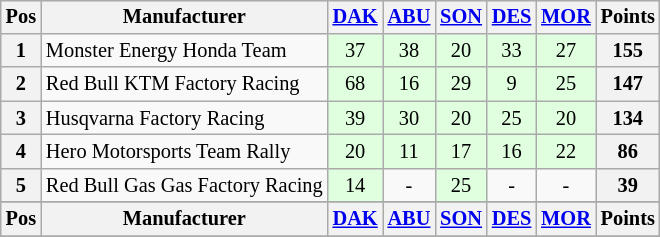<table class="wikitable" style="font-size: 85%; text-align: center; display: inline-table;">
<tr valign="top">
<th valign="middle">Pos</th>
<th valign="middle">Manufacturer</th>
<th><a href='#'>DAK</a><br></th>
<th><a href='#'>ABU</a><br></th>
<th><a href='#'>SON</a><br></th>
<th><a href='#'>DES</a><br></th>
<th><a href='#'>MOR</a><br></th>
<th valign="middle">Points</th>
</tr>
<tr>
<th>1</th>
<td align=left>Monster Energy Honda Team</td>
<td style="background:#dfffdf;">37</td>
<td style="background:#dfffdf;">38</td>
<td style="background:#dfffdf;">20</td>
<td style="background:#dfffdf;">33</td>
<td style="background:#dfffdf;">27</td>
<th>155</th>
</tr>
<tr>
<th>2</th>
<td align=left>Red Bull KTM Factory Racing</td>
<td style="background:#dfffdf;">68</td>
<td style="background:#dfffdf;">16</td>
<td style="background:#dfffdf;">29</td>
<td style="background:#dfffdf;">9</td>
<td style="background:#dfffdf;">25</td>
<th>147</th>
</tr>
<tr>
<th>3</th>
<td align=left>Husqvarna Factory Racing</td>
<td style="background:#dfffdf;">39</td>
<td style="background:#dfffdf;">30</td>
<td style="background:#dfffdf;">20</td>
<td style="background:#dfffdf;">25</td>
<td style="background:#dfffdf;">20</td>
<th>134</th>
</tr>
<tr>
<th>4</th>
<td align=left>Hero Motorsports Team Rally</td>
<td style="background:#dfffdf;">20</td>
<td style="background:#dfffdf;">11</td>
<td style="background:#dfffdf;">17</td>
<td style="background:#dfffdf;">16</td>
<td style="background:#dfffdf;">22</td>
<th>86</th>
</tr>
<tr>
<th>5</th>
<td align=left>Red Bull Gas Gas Factory Racing</td>
<td style="background:#dfffdf;">14</td>
<td>-</td>
<td style="background:#dfffdf;">25</td>
<td>-</td>
<td>-</td>
<th>39</th>
</tr>
<tr>
</tr>
<tr valign="top">
<th valign="middle">Pos</th>
<th valign="middle">Manufacturer</th>
<th><a href='#'>DAK</a><br></th>
<th><a href='#'>ABU</a><br></th>
<th><a href='#'>SON</a><br></th>
<th><a href='#'>DES</a><br></th>
<th><a href='#'>MOR</a><br></th>
<th valign="middle">Points</th>
</tr>
<tr>
</tr>
</table>
